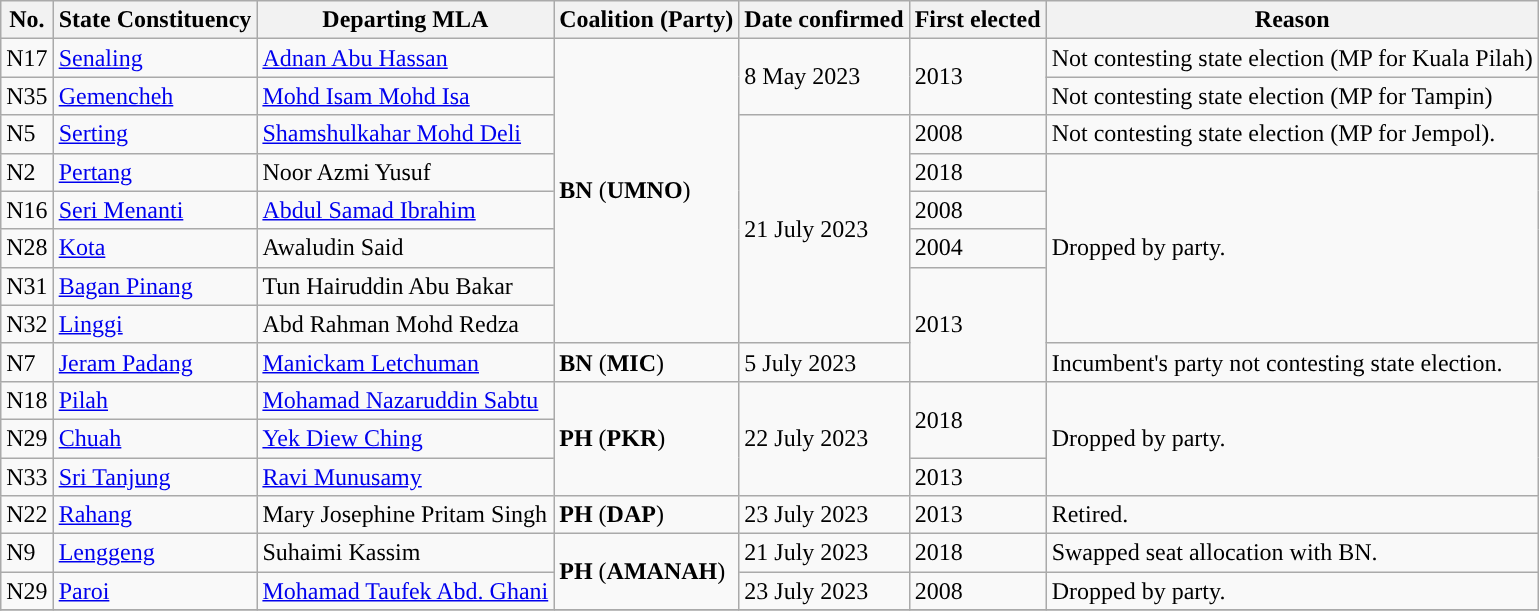<table class="wikitable">
<tr>
<th>No.</th>
<th>State Constituency</th>
<th>Departing MLA</th>
<th>Coalition (Party)</th>
<th>Date confirmed</th>
<th>First elected</th>
<th>Reason</th>
</tr>
<tr>
<td>N17</td>
<td><a href='#'>Senaling</a></td>
<td><a href='#'>Adnan Abu Hassan</a></td>
<td rowspan="8"><strong>BN</strong> (<strong>UMNO</strong>)</td>
<td rowspan="2">8 May 2023</td>
<td rowspan="2">2013</td>
<td>Not contesting state election (MP for Kuala Pilah)</td>
</tr>
<tr>
<td>N35</td>
<td><a href='#'>Gemencheh</a></td>
<td><a href='#'>Mohd Isam Mohd Isa</a></td>
<td>Not contesting state election (MP for Tampin)</td>
</tr>
<tr>
<td>N5</td>
<td><a href='#'>Serting</a></td>
<td><a href='#'>Shamshulkahar Mohd Deli</a></td>
<td rowspan="6">21 July 2023</td>
<td>2008</td>
<td>Not contesting state election (MP for Jempol).</td>
</tr>
<tr>
<td>N2</td>
<td><a href='#'>Pertang</a></td>
<td>Noor Azmi Yusuf</td>
<td>2018</td>
<td rowspan="5">Dropped by party.</td>
</tr>
<tr>
<td>N16</td>
<td><a href='#'>Seri Menanti</a></td>
<td><a href='#'>Abdul Samad Ibrahim</a></td>
<td>2008</td>
</tr>
<tr>
<td>N28</td>
<td><a href='#'>Kota</a></td>
<td>Awaludin Said</td>
<td>2004</td>
</tr>
<tr>
<td>N31</td>
<td><a href='#'>Bagan Pinang</a></td>
<td>Tun Hairuddin Abu Bakar</td>
<td rowspan="3">2013</td>
</tr>
<tr>
<td>N32</td>
<td><a href='#'>Linggi</a></td>
<td>Abd Rahman Mohd Redza</td>
</tr>
<tr>
<td>N7</td>
<td><a href='#'>Jeram Padang</a></td>
<td><a href='#'>Manickam Letchuman</a></td>
<td><strong>BN</strong> (<strong>MIC</strong>)</td>
<td>5 July 2023</td>
<td>Incumbent's party not contesting state election.</td>
</tr>
<tr>
<td>N18</td>
<td><a href='#'>Pilah</a></td>
<td><a href='#'>Mohamad Nazaruddin Sabtu</a></td>
<td rowspan=3><strong>PH</strong> (<strong>PKR</strong>)</td>
<td rowspan="3">22 July 2023</td>
<td rowspan="2">2018</td>
<td rowspan="3">Dropped by party.</td>
</tr>
<tr>
<td>N29</td>
<td><a href='#'>Chuah</a></td>
<td><a href='#'>Yek Diew Ching</a></td>
</tr>
<tr>
<td>N33</td>
<td><a href='#'>Sri Tanjung</a></td>
<td><a href='#'>Ravi Munusamy</a></td>
<td>2013</td>
</tr>
<tr>
<td>N22</td>
<td><a href='#'>Rahang</a></td>
<td>Mary Josephine Pritam Singh</td>
<td><strong>PH</strong> (<strong>DAP</strong>)</td>
<td>23 July 2023</td>
<td>2013</td>
<td>Retired.</td>
</tr>
<tr>
<td>N9</td>
<td><a href='#'>Lenggeng</a></td>
<td>Suhaimi Kassim</td>
<td rowspan=2><strong>PH</strong> (<strong>AMANAH</strong>)</td>
<td>21 July 2023</td>
<td>2018</td>
<td>Swapped seat allocation with BN.</td>
</tr>
<tr>
<td>N29</td>
<td><a href='#'>Paroi</a></td>
<td><a href='#'>Mohamad Taufek Abd. Ghani</a></td>
<td>23 July 2023</td>
<td>2008</td>
<td>Dropped by party.</td>
</tr>
<tr>
</tr>
</table>
